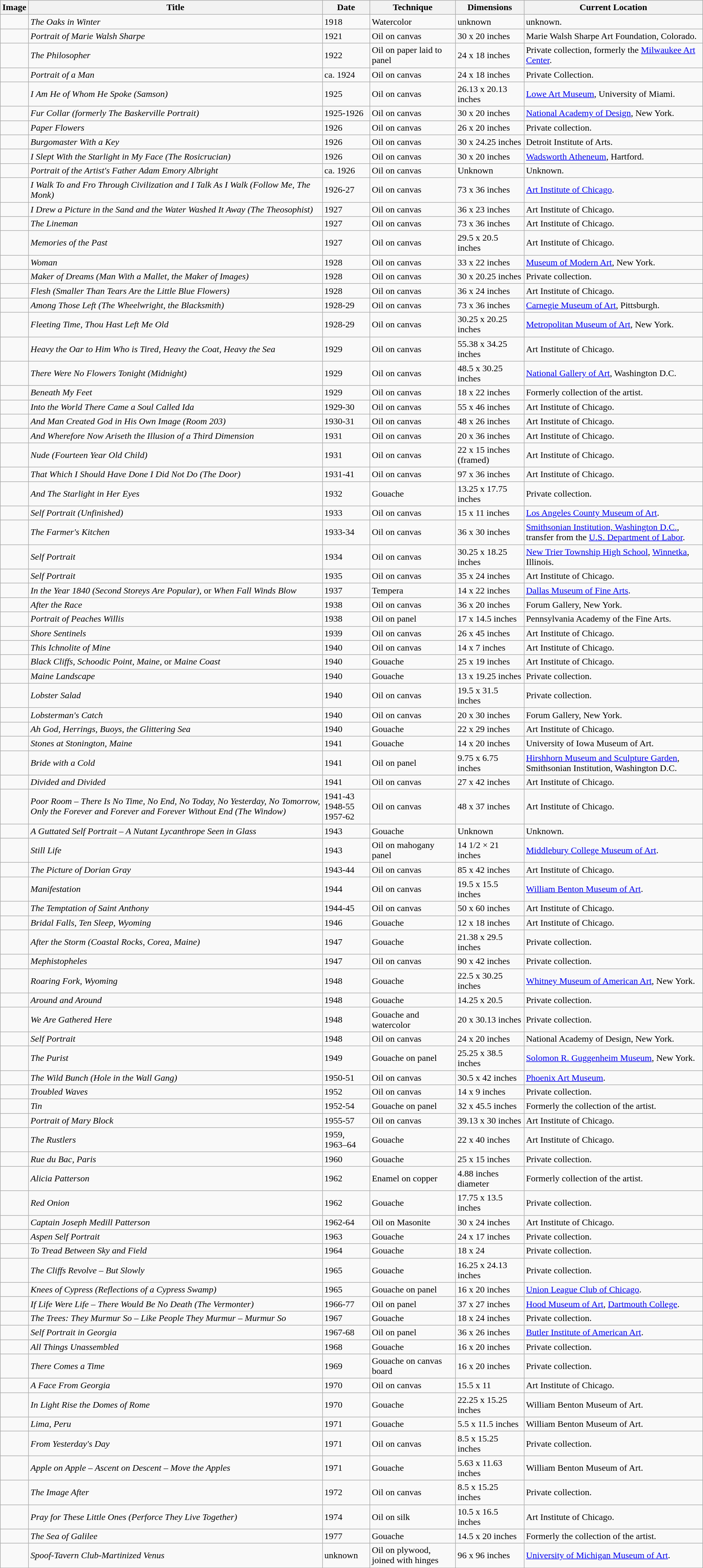<table class="wikitable sortable">
<tr>
<th>Image</th>
<th>Title</th>
<th>Date</th>
<th>Technique</th>
<th>Dimensions</th>
<th>Current Location</th>
</tr>
<tr>
<td></td>
<td><em>The Oaks in Winter</em></td>
<td>1918</td>
<td>Watercolor</td>
<td>unknown</td>
<td>unknown.</td>
</tr>
<tr>
<td></td>
<td><em>Portrait of Marie Walsh Sharpe</em></td>
<td>1921</td>
<td>Oil on canvas</td>
<td>30 x 20 inches</td>
<td>Marie Walsh Sharpe Art Foundation, Colorado.</td>
</tr>
<tr>
<td></td>
<td><em>The Philosopher</em></td>
<td>1922</td>
<td>Oil on paper laid to panel</td>
<td>24 x 18 inches</td>
<td>Private collection, formerly the <a href='#'>Milwaukee Art Center</a>.</td>
</tr>
<tr>
<td></td>
<td><em>Portrait of a Man</em></td>
<td>ca. 1924</td>
<td>Oil on canvas</td>
<td>24 x 18 inches</td>
<td>Private Collection.</td>
</tr>
<tr>
<td></td>
<td><em>I Am He of Whom He Spoke (Samson)</em></td>
<td>1925</td>
<td>Oil on canvas</td>
<td>26.13 x 20.13 inches</td>
<td><a href='#'>Lowe Art Museum</a>, University of Miami.</td>
</tr>
<tr>
<td></td>
<td><em>Fur Collar (formerly The Baskerville Portrait)</em></td>
<td>1925-1926</td>
<td>Oil on canvas</td>
<td>30 x 20 inches</td>
<td><a href='#'>National Academy of Design</a>, New York.</td>
</tr>
<tr>
<td></td>
<td><em>Paper Flowers</em></td>
<td>1926</td>
<td>Oil on canvas</td>
<td>26 x 20 inches</td>
<td>Private collection.</td>
</tr>
<tr>
<td></td>
<td><em>Burgomaster With a Key</em></td>
<td>1926</td>
<td>Oil on canvas</td>
<td>30 x 24.25 inches</td>
<td>Detroit Institute of Arts.</td>
</tr>
<tr>
<td></td>
<td><em>I Slept With the Starlight in My Face (The Rosicrucian)</em></td>
<td>1926</td>
<td>Oil on canvas</td>
<td>30 x 20 inches</td>
<td><a href='#'>Wadsworth Atheneum</a>, Hartford.</td>
</tr>
<tr>
<td></td>
<td><em>Portrait of the Artist's Father Adam Emory Albright</em></td>
<td>ca. 1926</td>
<td>Oil on canvas</td>
<td>Unknown</td>
<td>Unknown.</td>
</tr>
<tr>
<td></td>
<td><em>I Walk To and Fro Through Civilization and I Talk As I Walk (Follow Me, The Monk)</em></td>
<td>1926-27</td>
<td>Oil on canvas</td>
<td>73 x 36 inches</td>
<td><a href='#'>Art Institute of Chicago</a>.</td>
</tr>
<tr>
<td></td>
<td><em>I Drew a Picture in the Sand and the Water Washed It Away (The Theosophist)</em></td>
<td>1927</td>
<td>Oil on canvas</td>
<td>36 x 23 inches</td>
<td>Art Institute of Chicago.</td>
</tr>
<tr>
<td></td>
<td><em>The Lineman</em></td>
<td>1927</td>
<td>Oil on canvas</td>
<td>73 x 36 inches</td>
<td>Art Institute of Chicago.</td>
</tr>
<tr>
<td></td>
<td><em>Memories of the Past</em></td>
<td>1927</td>
<td>Oil on canvas</td>
<td>29.5 x 20.5 inches</td>
<td>Art Institute of Chicago.</td>
</tr>
<tr>
<td></td>
<td><em>Woman</em></td>
<td>1928</td>
<td>Oil on canvas</td>
<td>33 x 22 inches</td>
<td><a href='#'>Museum of Modern Art</a>, New York.</td>
</tr>
<tr>
<td></td>
<td><em>Maker of Dreams (Man With a Mallet, the Maker of Images)</em></td>
<td>1928</td>
<td>Oil on canvas</td>
<td>30 x 20.25 inches</td>
<td>Private collection.</td>
</tr>
<tr>
<td></td>
<td><em>Flesh (Smaller Than Tears Are the Little Blue Flowers)</em></td>
<td>1928</td>
<td>Oil on canvas</td>
<td>36 x 24 inches</td>
<td>Art Institute of Chicago.</td>
</tr>
<tr>
<td></td>
<td><em>Among Those Left (The Wheelwright, the Blacksmith)</em></td>
<td>1928-29</td>
<td>Oil on canvas</td>
<td>73 x 36 inches</td>
<td><a href='#'>Carnegie Museum of Art</a>, Pittsburgh.</td>
</tr>
<tr>
<td></td>
<td><em>Fleeting Time, Thou Hast Left Me Old</em></td>
<td>1928-29</td>
<td>Oil on canvas</td>
<td>30.25 x 20.25 inches</td>
<td><a href='#'>Metropolitan Museum of Art</a>, New York.</td>
</tr>
<tr>
<td></td>
<td><em>Heavy the Oar to Him Who is Tired, Heavy the Coat, Heavy the Sea</em></td>
<td>1929</td>
<td>Oil on canvas</td>
<td>55.38 x 34.25 inches</td>
<td>Art Institute of Chicago.</td>
</tr>
<tr>
<td></td>
<td><em>There Were No Flowers Tonight (Midnight)</em></td>
<td>1929</td>
<td>Oil on canvas</td>
<td>48.5 x 30.25 inches</td>
<td><a href='#'>National Gallery of Art</a>, Washington D.C.</td>
</tr>
<tr>
<td></td>
<td><em>Beneath My Feet</em></td>
<td>1929</td>
<td>Oil on canvas</td>
<td>18 x 22 inches</td>
<td>Formerly collection of the artist.</td>
</tr>
<tr>
<td></td>
<td><em>Into the World There Came a Soul Called Ida</em></td>
<td>1929-30</td>
<td>Oil on canvas</td>
<td>55 x 46 inches</td>
<td>Art Institute of Chicago.</td>
</tr>
<tr>
<td></td>
<td><em>And Man Created God in His Own Image (Room 203)</em></td>
<td>1930-31</td>
<td>Oil on canvas</td>
<td>48 x 26 inches</td>
<td>Art Institute of Chicago.</td>
</tr>
<tr>
<td></td>
<td><em>And Wherefore Now Ariseth the Illusion of a Third Dimension</em></td>
<td>1931</td>
<td>Oil on canvas</td>
<td>20 x 36 inches</td>
<td>Art Institute of Chicago.</td>
</tr>
<tr>
<td></td>
<td><em>Nude (Fourteen Year Old Child)</em></td>
<td>1931</td>
<td>Oil on canvas</td>
<td>22 x 15 inches (framed)</td>
<td>Art Institute of Chicago.</td>
</tr>
<tr>
<td></td>
<td><em>That Which I Should Have Done I Did Not Do (The Door)</em></td>
<td>1931-41</td>
<td>Oil on canvas</td>
<td>97 x 36 inches</td>
<td>Art Institute of Chicago.</td>
</tr>
<tr>
<td></td>
<td><em>And The Starlight in Her Eyes</em></td>
<td>1932</td>
<td>Gouache</td>
<td>13.25 x 17.75 inches</td>
<td>Private collection.</td>
</tr>
<tr>
<td></td>
<td><em>Self Portrait (Unfinished)</em></td>
<td>1933</td>
<td>Oil on canvas</td>
<td>15 x 11 inches</td>
<td><a href='#'>Los Angeles County Museum of Art</a>.</td>
</tr>
<tr>
<td></td>
<td><em>The Farmer's Kitchen</em></td>
<td>1933-34</td>
<td>Oil on canvas</td>
<td>36 x 30 inches</td>
<td><a href='#'>Smithsonian Institution, Washington D.C.</a>, transfer from the <a href='#'>U.S. Department of Labor</a>.</td>
</tr>
<tr>
<td></td>
<td><em>Self Portrait</em></td>
<td>1934</td>
<td>Oil on canvas</td>
<td>30.25 x 18.25 inches</td>
<td><a href='#'>New Trier Township High School</a>, <a href='#'>Winnetka</a>, Illinois.</td>
</tr>
<tr>
<td></td>
<td><em>Self Portrait</em></td>
<td>1935</td>
<td>Oil on canvas</td>
<td>35 x 24 inches</td>
<td>Art Institute of Chicago.</td>
</tr>
<tr>
<td></td>
<td><em>In the Year 1840 (Second Storeys Are Popular),</em> or <em>When Fall Winds Blow</em></td>
<td>1937</td>
<td>Tempera</td>
<td>14 x 22 inches</td>
<td><a href='#'>Dallas Museum of Fine Arts</a>.</td>
</tr>
<tr>
<td></td>
<td><em>After the Race</em></td>
<td>1938</td>
<td>Oil on canvas</td>
<td>36 x 20 inches</td>
<td>Forum Gallery, New York.</td>
</tr>
<tr>
<td></td>
<td><em>Portrait of Peaches Willis</em></td>
<td>1938</td>
<td>Oil on panel</td>
<td>17 x 14.5 inches</td>
<td>Pennsylvania Academy of the Fine Arts.</td>
</tr>
<tr>
<td></td>
<td><em>Shore Sentinels</em></td>
<td>1939</td>
<td>Oil on canvas</td>
<td>26 x 45 inches</td>
<td>Art Institute of Chicago.</td>
</tr>
<tr>
<td></td>
<td><em>This Ichnolite of Mine</em></td>
<td>1940</td>
<td>Oil on canvas</td>
<td>14 x 7 inches</td>
<td>Art Institute of Chicago.</td>
</tr>
<tr>
<td></td>
<td><em>Black Cliffs, Schoodic Point, Maine,</em> or <em>Maine Coast</em></td>
<td>1940</td>
<td>Gouache</td>
<td>25 x 19 inches</td>
<td>Art Institute of Chicago.</td>
</tr>
<tr>
<td></td>
<td><em>Maine Landscape</em></td>
<td>1940</td>
<td>Gouache</td>
<td>13 x 19.25 inches</td>
<td>Private collection.</td>
</tr>
<tr>
<td></td>
<td><em>Lobster Salad</em></td>
<td>1940</td>
<td>Oil on canvas</td>
<td>19.5 x 31.5 inches</td>
<td>Private collection.</td>
</tr>
<tr>
<td></td>
<td><em>Lobsterman's Catch</em></td>
<td>1940</td>
<td>Oil on canvas</td>
<td>20 x 30 inches</td>
<td>Forum Gallery, New York.</td>
</tr>
<tr>
<td></td>
<td><em>Ah God, Herrings, Buoys, the Glittering Sea</em></td>
<td>1940</td>
<td>Gouache</td>
<td>22 x 29 inches</td>
<td>Art Institute of Chicago.</td>
</tr>
<tr>
<td></td>
<td><em>Stones at Stonington, Maine</em></td>
<td>1941</td>
<td>Gouache</td>
<td>14 x 20 inches</td>
<td>University of Iowa Museum of Art.</td>
</tr>
<tr>
<td></td>
<td><em>Bride with a Cold</em></td>
<td>1941</td>
<td>Oil on panel</td>
<td>9.75 x 6.75 inches</td>
<td><a href='#'>Hirshhorn Museum and Sculpture Garden</a>, Smithsonian Institution, Washington D.C.</td>
</tr>
<tr>
<td></td>
<td><em>Divided and Divided</em></td>
<td>1941</td>
<td>Oil on canvas</td>
<td>27 x 42 inches</td>
<td>Art Institute of Chicago.</td>
</tr>
<tr>
<td></td>
<td><em>Poor Room – There Is No Time, No End, No Today, No Yesterday, No Tomorrow, Only the Forever and Forever and Forever Without End (The Window)</em></td>
<td>1941-43<br>1948-55<br>1957-62</td>
<td>Oil on canvas</td>
<td>48 x 37 inches</td>
<td>Art Institute of Chicago.</td>
</tr>
<tr>
<td></td>
<td><em>A Guttated Self Portrait – A Nutant Lycanthrope Seen in Glass</em></td>
<td>1943</td>
<td>Gouache</td>
<td>Unknown</td>
<td>Unknown.</td>
</tr>
<tr>
<td></td>
<td><em>Still Life</em></td>
<td>1943</td>
<td>Oil on mahogany panel</td>
<td>14 1/2 × 21 inches</td>
<td><a href='#'>Middlebury College Museum of Art</a>.</td>
</tr>
<tr>
<td></td>
<td><em>The Picture of Dorian Gray</em></td>
<td>1943-44</td>
<td>Oil on canvas</td>
<td>85 x 42 inches</td>
<td>Art Institute of Chicago.</td>
</tr>
<tr>
<td></td>
<td><em>Manifestation</em></td>
<td>1944</td>
<td>Oil on canvas</td>
<td>19.5 x 15.5 inches</td>
<td><a href='#'>William Benton Museum of Art</a>.</td>
</tr>
<tr>
<td></td>
<td><em>The Temptation of Saint Anthony</em></td>
<td>1944-45</td>
<td>Oil on canvas</td>
<td>50 x 60 inches</td>
<td>Art Institute of Chicago.</td>
</tr>
<tr>
<td></td>
<td><em>Bridal Falls, Ten Sleep, Wyoming</em></td>
<td>1946</td>
<td>Gouache</td>
<td>12 x 18 inches</td>
<td>Art Institute of Chicago.</td>
</tr>
<tr>
<td></td>
<td><em>After the Storm (Coastal Rocks, Corea, Maine)</em></td>
<td>1947</td>
<td>Gouache</td>
<td>21.38 x 29.5 inches</td>
<td>Private collection.</td>
</tr>
<tr>
<td></td>
<td><em>Mephistopheles</em></td>
<td>1947</td>
<td>Oil on canvas</td>
<td>90 x 42 inches</td>
<td>Private collection.</td>
</tr>
<tr>
<td></td>
<td><em>Roaring Fork, Wyoming</em></td>
<td>1948</td>
<td>Gouache</td>
<td>22.5 x 30.25 inches</td>
<td><a href='#'>Whitney Museum of American Art</a>, New York.</td>
</tr>
<tr>
<td></td>
<td><em>Around and Around</em></td>
<td>1948</td>
<td>Gouache</td>
<td>14.25 x 20.5</td>
<td>Private collection.</td>
</tr>
<tr>
<td></td>
<td><em>We Are Gathered Here</em></td>
<td>1948</td>
<td>Gouache and watercolor</td>
<td>20 x 30.13 inches</td>
<td>Private collection.</td>
</tr>
<tr>
<td></td>
<td><em>Self Portrait</em></td>
<td>1948</td>
<td>Oil on canvas</td>
<td>24 x 20 inches</td>
<td>National Academy of Design, New York.</td>
</tr>
<tr>
<td></td>
<td><em>The Purist</em></td>
<td>1949</td>
<td>Gouache on panel</td>
<td>25.25 x 38.5 inches</td>
<td><a href='#'>Solomon R. Guggenheim Museum</a>, New York.</td>
</tr>
<tr>
<td></td>
<td><em>The Wild Bunch (Hole in the Wall Gang)</em></td>
<td>1950-51</td>
<td>Oil on canvas</td>
<td>30.5 x 42 inches</td>
<td><a href='#'>Phoenix Art Museum</a>.</td>
</tr>
<tr>
<td></td>
<td><em>Troubled Waves</em></td>
<td>1952</td>
<td>Oil on canvas</td>
<td>14 x 9 inches</td>
<td>Private collection.</td>
</tr>
<tr>
<td></td>
<td><em>Tin</em></td>
<td>1952-54</td>
<td>Gouache on panel</td>
<td>32 x 45.5 inches</td>
<td>Formerly the collection of the artist.</td>
</tr>
<tr>
<td></td>
<td><em>Portrait of Mary Block</em></td>
<td>1955-57</td>
<td>Oil on canvas</td>
<td>39.13 x 30 inches</td>
<td>Art Institute of Chicago.</td>
</tr>
<tr>
<td></td>
<td><em>The Rustlers</em></td>
<td>1959, 1963–64</td>
<td>Gouache</td>
<td>22 x 40 inches</td>
<td>Art Institute of Chicago.</td>
</tr>
<tr>
<td></td>
<td><em>Rue du Bac, Paris</em></td>
<td>1960</td>
<td>Gouache</td>
<td>25 x 15 inches</td>
<td>Private collection.</td>
</tr>
<tr>
<td></td>
<td><em>Alicia Patterson</em></td>
<td>1962</td>
<td>Enamel on copper</td>
<td>4.88 inches diameter</td>
<td>Formerly collection of the artist.</td>
</tr>
<tr>
<td></td>
<td><em>Red Onion</em></td>
<td>1962</td>
<td>Gouache</td>
<td>17.75 x 13.5 inches</td>
<td>Private collection.</td>
</tr>
<tr>
<td></td>
<td><em>Captain Joseph Medill Patterson</em></td>
<td>1962-64</td>
<td>Oil on Masonite</td>
<td>30 x 24 inches</td>
<td>Art Institute of Chicago.</td>
</tr>
<tr>
<td></td>
<td><em>Aspen Self Portrait</em></td>
<td>1963</td>
<td>Gouache</td>
<td>24 x 17 inches</td>
<td>Private collection.</td>
</tr>
<tr>
<td></td>
<td><em>To Tread Between Sky and Field</em></td>
<td>1964</td>
<td>Gouache</td>
<td>18 x 24</td>
<td>Private collection.</td>
</tr>
<tr>
<td></td>
<td><em>The Cliffs Revolve – But Slowly</em></td>
<td>1965</td>
<td>Gouache</td>
<td>16.25 x 24.13 inches</td>
<td>Private collection.</td>
</tr>
<tr>
<td></td>
<td><em>Knees of Cypress (Reflections of a Cypress Swamp)</em></td>
<td>1965</td>
<td>Gouache on panel</td>
<td>16 x 20 inches</td>
<td><a href='#'>Union League Club of Chicago</a>.</td>
</tr>
<tr>
<td></td>
<td><em>If Life Were Life – There Would Be No Death (The Vermonter)</em></td>
<td>1966-77</td>
<td>Oil on panel</td>
<td>37 x 27 inches</td>
<td><a href='#'>Hood Museum of Art</a>, <a href='#'>Dartmouth College</a>.</td>
</tr>
<tr>
<td></td>
<td><em>The Trees: They Murmur So – Like People They Murmur – Murmur So</em></td>
<td>1967</td>
<td>Gouache</td>
<td>18 x 24 inches</td>
<td>Private collection.</td>
</tr>
<tr>
<td></td>
<td><em>Self Portrait in Georgia</em></td>
<td>1967-68</td>
<td>Oil on panel</td>
<td>36 x 26 inches</td>
<td><a href='#'>Butler Institute of American Art</a>.</td>
</tr>
<tr>
<td></td>
<td><em>All Things Unassembled</em></td>
<td>1968</td>
<td>Gouache</td>
<td>16 x 20 inches</td>
<td>Private collection.</td>
</tr>
<tr>
<td></td>
<td><em>There Comes a Time</em></td>
<td>1969</td>
<td>Gouache on canvas board</td>
<td>16 x 20 inches</td>
<td>Private collection.</td>
</tr>
<tr>
<td></td>
<td><em>A Face From Georgia</em></td>
<td>1970</td>
<td>Oil on canvas</td>
<td>15.5 x 11</td>
<td>Art Institute of Chicago.</td>
</tr>
<tr>
<td></td>
<td><em>In Light Rise the Domes of Rome</em></td>
<td>1970</td>
<td>Gouache</td>
<td>22.25 x 15.25 inches</td>
<td>William Benton Museum of Art.</td>
</tr>
<tr>
<td></td>
<td><em>Lima, Peru</em></td>
<td>1971</td>
<td>Gouache</td>
<td>5.5 x 11.5 inches</td>
<td>William Benton Museum of Art.</td>
</tr>
<tr>
<td></td>
<td><em>From Yesterday's Day</em></td>
<td>1971</td>
<td>Oil on canvas</td>
<td>8.5 x 15.25 inches</td>
<td>Private collection.</td>
</tr>
<tr>
<td></td>
<td><em>Apple on Apple – Ascent on Descent – Move the Apples</em></td>
<td>1971</td>
<td>Gouache</td>
<td>5.63 x 11.63 inches</td>
<td>William Benton Museum of Art.</td>
</tr>
<tr>
<td></td>
<td><em>The Image After</em></td>
<td>1972</td>
<td>Oil on canvas</td>
<td>8.5 x 15.25 inches</td>
<td>Private collection.</td>
</tr>
<tr>
<td></td>
<td><em>Pray for These Little Ones (Perforce They Live Together)</em></td>
<td>1974</td>
<td>Oil on silk</td>
<td>10.5 x 16.5 inches</td>
<td>Art Institute of Chicago.</td>
</tr>
<tr>
<td></td>
<td><em>The Sea of Galilee</em></td>
<td>1977</td>
<td>Gouache</td>
<td>14.5 x 20 inches</td>
<td>Formerly the collection of the artist.</td>
</tr>
<tr>
<td></td>
<td><em>Spoof-Tavern Club-Martinized Venus</em></td>
<td>unknown</td>
<td>Oil on plywood, joined with hinges</td>
<td>96 x 96 inches</td>
<td><a href='#'>University of Michigan Museum of Art</a>.</td>
</tr>
</table>
